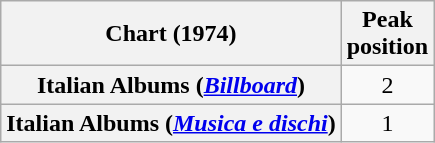<table class="wikitable plainrowheaders" style="text-align:center">
<tr>
<th scope="col">Chart (1974)</th>
<th scope="col">Peak<br>position</th>
</tr>
<tr>
<th scope="row">Italian Albums (<em><a href='#'>Billboard</a></em>)</th>
<td>2</td>
</tr>
<tr>
<th scope="row">Italian Albums (<em><a href='#'>Musica e dischi</a></em>)</th>
<td>1</td>
</tr>
</table>
